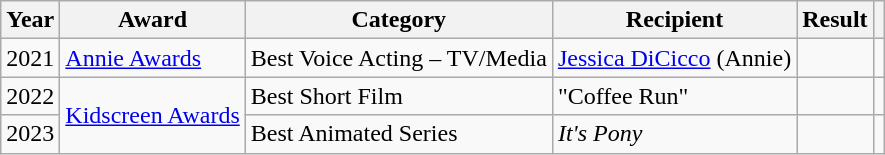<table class="wikitable">
<tr>
<th>Year</th>
<th>Award</th>
<th>Category</th>
<th>Recipient</th>
<th>Result</th>
<th></th>
</tr>
<tr>
<td>2021</td>
<td><a href='#'>Annie Awards</a></td>
<td>Best Voice Acting – TV/Media</td>
<td><a href='#'>Jessica DiCicco</a> (Annie)</td>
<td></td>
<td style="text-align:center;"></td>
</tr>
<tr>
<td>2022</td>
<td rowspan="2"><a href='#'>Kidscreen Awards</a></td>
<td>Best Short Film</td>
<td>"Coffee Run"</td>
<td></td>
<td style="text-align:center;"></td>
</tr>
<tr>
<td>2023</td>
<td>Best Animated Series</td>
<td><em>It's Pony</em></td>
<td></td>
<td style="text-align:center;"></td>
</tr>
</table>
